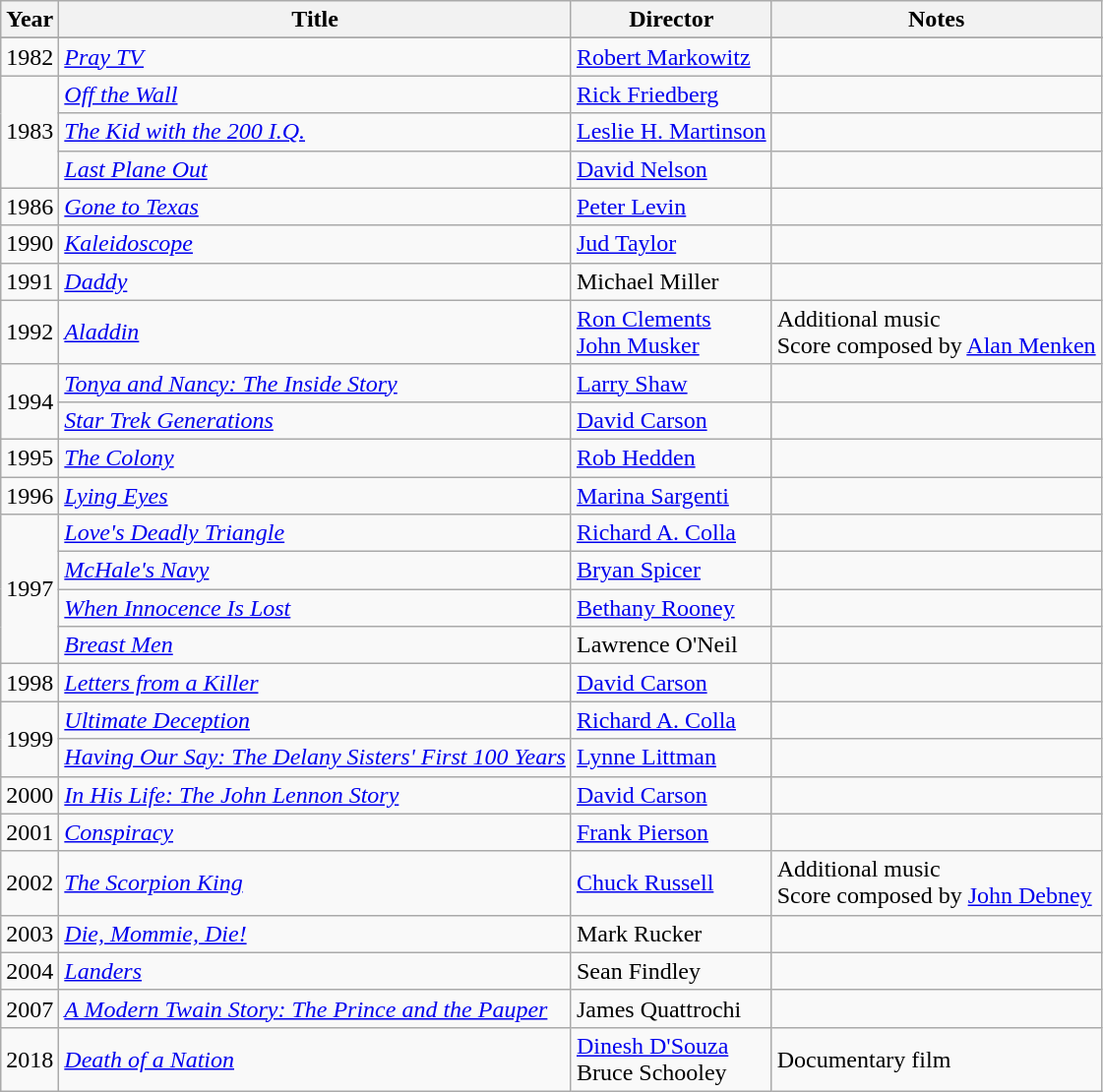<table class="wikitable sortable">
<tr>
<th>Year</th>
<th>Title</th>
<th>Director</th>
<th class="unsortable">Notes</th>
</tr>
<tr>
</tr>
<tr>
<td>1982</td>
<td><em><a href='#'>Pray TV</a></em></td>
<td><a href='#'>Robert Markowitz</a></td>
<td></td>
</tr>
<tr>
<td rowspan="3">1983</td>
<td><a href='#'><em>Off the Wall</em></a></td>
<td><a href='#'>Rick Friedberg</a></td>
<td></td>
</tr>
<tr>
<td><em><a href='#'>The Kid with the 200 I.Q.</a></em></td>
<td><a href='#'>Leslie H. Martinson</a></td>
<td></td>
</tr>
<tr>
<td><em><a href='#'>Last Plane Out</a></em></td>
<td><a href='#'>David Nelson</a></td>
<td></td>
</tr>
<tr>
<td>1986</td>
<td><em><a href='#'>Gone to Texas</a></em></td>
<td><a href='#'>Peter Levin</a></td>
<td></td>
</tr>
<tr>
<td>1990</td>
<td><em><a href='#'>Kaleidoscope</a></em></td>
<td><a href='#'>Jud Taylor</a></td>
<td></td>
</tr>
<tr>
<td>1991</td>
<td><em><a href='#'>Daddy</a></em></td>
<td>Michael Miller</td>
<td></td>
</tr>
<tr>
<td>1992</td>
<td><a href='#'><em>Aladdin</em></a></td>
<td><a href='#'>Ron Clements</a><br><a href='#'>John Musker</a></td>
<td>Additional music<br>Score composed by <a href='#'>Alan Menken</a></td>
</tr>
<tr>
<td rowspan="2">1994</td>
<td><em><a href='#'>Tonya and Nancy: The Inside Story</a></em></td>
<td><a href='#'>Larry Shaw</a></td>
<td></td>
</tr>
<tr>
<td><em><a href='#'>Star Trek Generations</a></em></td>
<td><a href='#'>David Carson</a></td>
<td></td>
</tr>
<tr>
<td>1995</td>
<td><em><a href='#'>The Colony</a></em></td>
<td><a href='#'>Rob Hedden</a></td>
<td></td>
</tr>
<tr>
<td>1996</td>
<td><em><a href='#'>Lying Eyes</a></em></td>
<td><a href='#'>Marina Sargenti</a></td>
<td></td>
</tr>
<tr>
<td rowspan="4">1997</td>
<td><em><a href='#'>Love's Deadly Triangle</a></em></td>
<td><a href='#'>Richard A. Colla</a></td>
<td></td>
</tr>
<tr>
<td><em><a href='#'>McHale's Navy</a></em></td>
<td><a href='#'>Bryan Spicer</a></td>
<td></td>
</tr>
<tr>
<td><em><a href='#'>When Innocence Is Lost</a></em></td>
<td><a href='#'>Bethany Rooney</a></td>
<td></td>
</tr>
<tr>
<td><em><a href='#'>Breast Men</a></em></td>
<td>Lawrence O'Neil</td>
<td></td>
</tr>
<tr>
<td>1998</td>
<td><em><a href='#'>Letters from a Killer</a></em></td>
<td><a href='#'>David Carson</a></td>
<td></td>
</tr>
<tr>
<td rowspan="2">1999</td>
<td><em><a href='#'>Ultimate Deception</a></em></td>
<td><a href='#'>Richard A. Colla</a></td>
<td></td>
</tr>
<tr>
<td><em><a href='#'>Having Our Say: The Delany Sisters' First 100 Years</a></em></td>
<td><a href='#'>Lynne Littman</a></td>
<td></td>
</tr>
<tr>
<td>2000</td>
<td><em><a href='#'>In His Life: The John Lennon Story</a></em></td>
<td><a href='#'>David Carson</a></td>
<td></td>
</tr>
<tr>
<td>2001</td>
<td><em><a href='#'>Conspiracy</a></em></td>
<td><a href='#'>Frank Pierson</a></td>
<td></td>
</tr>
<tr>
<td>2002</td>
<td><em><a href='#'>The Scorpion King</a></em></td>
<td><a href='#'>Chuck Russell</a></td>
<td>Additional music<br>Score composed by <a href='#'>John Debney</a></td>
</tr>
<tr>
<td>2003</td>
<td><em><a href='#'>Die, Mommie, Die!</a></em></td>
<td>Mark Rucker</td>
<td></td>
</tr>
<tr>
<td>2004</td>
<td><em><a href='#'>Landers</a></em></td>
<td>Sean Findley</td>
<td></td>
</tr>
<tr>
<td>2007</td>
<td><em><a href='#'>A Modern Twain Story: The Prince and the Pauper</a></em></td>
<td>James Quattrochi</td>
<td></td>
</tr>
<tr>
<td>2018</td>
<td><em><a href='#'>Death of a Nation</a></em></td>
<td><a href='#'>Dinesh D'Souza</a><br>Bruce Schooley</td>
<td>Documentary film</td>
</tr>
</table>
